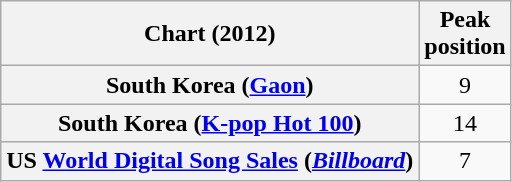<table class="wikitable plainrowheaders" style="text-align:center">
<tr>
<th scope="col">Chart (2012)</th>
<th scope="col">Peak<br>position</th>
</tr>
<tr>
<th scope="row">South Korea (<a href='#'>Gaon</a>)</th>
<td>9</td>
</tr>
<tr>
<th scope="row">South Korea (<a href='#'>K-pop Hot 100</a>)</th>
<td>14</td>
</tr>
<tr>
<th scope="row">US <a href='#'>World Digital Song Sales</a> (<em><a href='#'>Billboard</a></em>)</th>
<td>7</td>
</tr>
</table>
